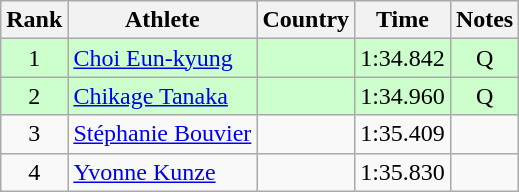<table class="wikitable sortable" style="text-align:center">
<tr>
<th>Rank</th>
<th>Athlete</th>
<th>Country</th>
<th>Time</th>
<th>Notes</th>
</tr>
<tr bgcolor=ccffcc>
<td>1</td>
<td align=left><a href='#'>Choi Eun-kyung</a></td>
<td align=left></td>
<td>1:34.842</td>
<td>Q</td>
</tr>
<tr bgcolor=ccffcc>
<td>2</td>
<td align=left><a href='#'>Chikage Tanaka</a></td>
<td align=left></td>
<td>1:34.960</td>
<td>Q</td>
</tr>
<tr>
<td>3</td>
<td align=left><a href='#'>Stéphanie Bouvier</a></td>
<td align=left></td>
<td>1:35.409</td>
<td></td>
</tr>
<tr>
<td>4</td>
<td align=left><a href='#'>Yvonne Kunze</a></td>
<td align=left></td>
<td>1:35.830</td>
<td></td>
</tr>
</table>
